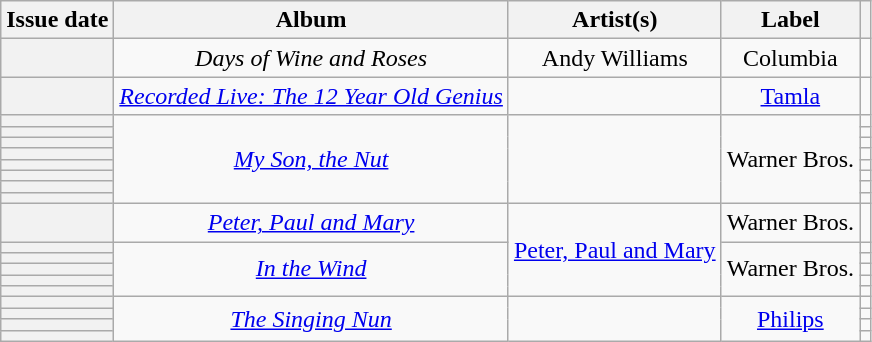<table class="wikitable sortable plainrowheaders" style="text-align: center">
<tr>
<th scope=col>Issue date</th>
<th scope=col>Album</th>
<th scope=col>Artist(s)</th>
<th scope=col>Label</th>
<th scope=col class="unsortable"></th>
</tr>
<tr>
<th scope="row"></th>
<td><em>Days of Wine and Roses</em></td>
<td data-sort-value="Williams, Andy">Andy Williams</td>
<td>Columbia</td>
<td style="text-align: center;"></td>
</tr>
<tr>
<th scope="row"></th>
<td><em><a href='#'>Recorded Live: The 12 Year Old Genius</a></em></td>
<td></td>
<td><a href='#'>Tamla</a></td>
<td style="text-align: center;"></td>
</tr>
<tr>
<th scope="row"></th>
<td rowspan=8><em><a href='#'>My Son, the Nut</a></em></td>
<td rowspan=8></td>
<td rowspan=8>Warner Bros.</td>
<td style="text-align: center;"></td>
</tr>
<tr>
<th scope="row"></th>
<td style="text-align: center;"></td>
</tr>
<tr>
<th scope="row"></th>
<td style="text-align: center;"></td>
</tr>
<tr>
<th scope="row"></th>
<td style="text-align: center;"></td>
</tr>
<tr>
<th scope="row"></th>
<td style="text-align: center;"></td>
</tr>
<tr>
<th scope="row"></th>
<td style="text-align: center;"></td>
</tr>
<tr>
<th scope="row"></th>
<td style="text-align: center;"></td>
</tr>
<tr>
<th scope="row"></th>
<td style="text-align: center;"></td>
</tr>
<tr>
<th scope="row"></th>
<td><em><a href='#'>Peter, Paul and Mary</a></em></td>
<td rowspan=6><a href='#'>Peter, Paul and Mary</a></td>
<td>Warner Bros.</td>
<td style="text-align: center;"></td>
</tr>
<tr>
<th scope="row"></th>
<td rowspan=5><em><a href='#'>In the Wind</a></em></td>
<td rowspan=5>Warner Bros.</td>
<td style="text-align: center;"></td>
</tr>
<tr>
<th scope="row"></th>
<td style="text-align: center;"></td>
</tr>
<tr>
<th scope="row"></th>
<td style="text-align: center;"></td>
</tr>
<tr>
<th scope="row"></th>
<td style="text-align: center;"></td>
</tr>
<tr>
<th scope="row"></th>
<td style="text-align: center;"></td>
</tr>
<tr>
<th scope="row"></th>
<td rowspan=4><em><a href='#'>The Singing Nun</a></em></td>
<td rowspan=4></td>
<td rowspan=4><a href='#'>Philips</a></td>
<td style="text-align: center;"></td>
</tr>
<tr>
<th scope="row"></th>
<td style="text-align: center;"></td>
</tr>
<tr>
<th scope="row"></th>
<td style="text-align: center;"></td>
</tr>
<tr>
<th scope="row"></th>
<td style="text-align: center;"></td>
</tr>
</table>
